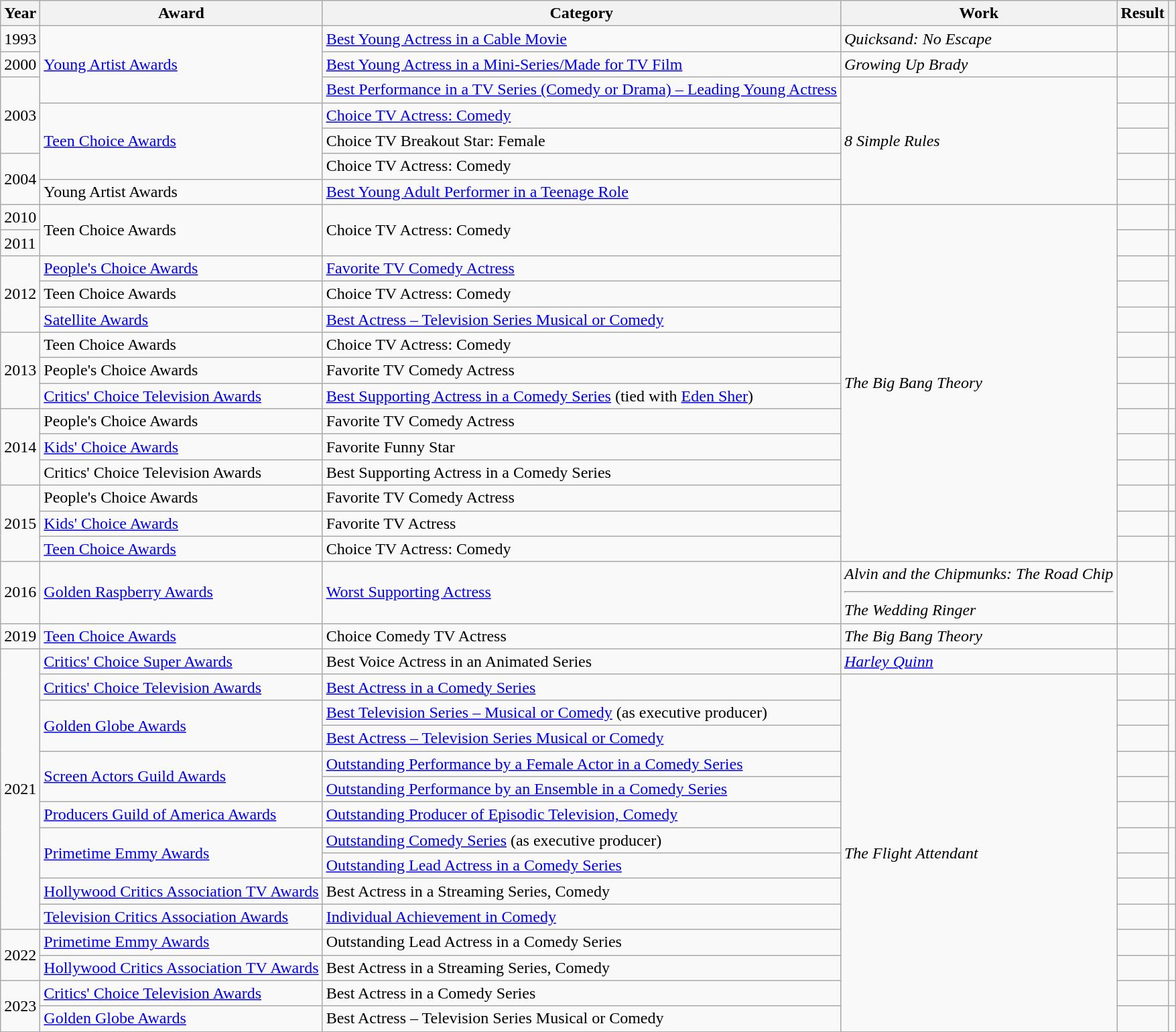<table class="wikitable sortable">
<tr>
<th>Year</th>
<th>Award</th>
<th>Category</th>
<th>Work</th>
<th>Result</th>
<th class="unsortable"></th>
</tr>
<tr>
<td>1993</td>
<td rowspan=3><a href='#'>Young Artist Awards</a></td>
<td><a href='#'>Best Young Actress in a Cable Movie</a></td>
<td><em>Quicksand: No Escape</em></td>
<td></td>
<td></td>
</tr>
<tr>
<td>2000</td>
<td><a href='#'>Best Young Actress in a Mini-Series/Made for TV Film</a></td>
<td><em>Growing Up Brady</em></td>
<td></td>
<td></td>
</tr>
<tr>
<td rowspan=3>2003</td>
<td><a href='#'>Best Performance in a TV Series (Comedy or Drama) – Leading Young Actress</a></td>
<td rowspan=5><em>8 Simple Rules</em></td>
<td></td>
<td></td>
</tr>
<tr>
<td rowspan=3><a href='#'>Teen Choice Awards</a></td>
<td><a href='#'>Choice TV Actress: Comedy</a></td>
<td></td>
<td style="text-align:center;" rowspan=2></td>
</tr>
<tr>
<td>Choice TV Breakout Star: Female</td>
<td></td>
</tr>
<tr>
<td rowspan=2>2004</td>
<td>Choice TV Actress: Comedy</td>
<td></td>
<td></td>
</tr>
<tr>
<td>Young Artist Awards</td>
<td><a href='#'>Best Young Adult Performer in a Teenage Role</a></td>
<td></td>
<td></td>
</tr>
<tr>
<td>2010</td>
<td rowspan=2>Teen Choice Awards</td>
<td rowspan=2>Choice TV Actress: Comedy</td>
<td rowspan=14><em>The Big Bang Theory</em></td>
<td></td>
<td></td>
</tr>
<tr>
<td>2011</td>
<td></td>
<td></td>
</tr>
<tr>
<td rowspan=3>2012</td>
<td><a href='#'>People's Choice Awards</a></td>
<td><a href='#'>Favorite TV Comedy Actress</a></td>
<td></td>
<td style="text-align:center;" rowspan=2></td>
</tr>
<tr>
<td>Teen Choice Awards</td>
<td>Choice TV Actress: Comedy</td>
<td></td>
</tr>
<tr>
<td><a href='#'>Satellite Awards</a></td>
<td><a href='#'>Best Actress – Television Series Musical or Comedy</a></td>
<td></td>
<td style="text-align:center;"></td>
</tr>
<tr>
<td rowspan=3>2013</td>
<td>Teen Choice Awards</td>
<td>Choice TV Actress: Comedy</td>
<td></td>
<td></td>
</tr>
<tr>
<td>People's Choice Awards</td>
<td>Favorite TV Comedy Actress</td>
<td></td>
<td></td>
</tr>
<tr>
<td><a href='#'>Critics' Choice Television Awards</a></td>
<td><a href='#'>Best Supporting Actress in a Comedy Series</a> (tied with <a href='#'>Eden Sher</a>)</td>
<td></td>
<td></td>
</tr>
<tr>
<td rowspan=3>2014</td>
<td>People's Choice Awards</td>
<td>Favorite TV Comedy Actress</td>
<td></td>
<td></td>
</tr>
<tr>
<td><a href='#'>Kids' Choice Awards</a></td>
<td>Favorite Funny Star</td>
<td></td>
<td></td>
</tr>
<tr>
<td>Critics' Choice Television Awards</td>
<td>Best Supporting Actress in a Comedy Series</td>
<td></td>
<td></td>
</tr>
<tr>
<td rowspan=3>2015</td>
<td>People's Choice Awards</td>
<td>Favorite TV Comedy Actress</td>
<td></td>
<td></td>
</tr>
<tr>
<td><a href='#'>Kids' Choice Awards</a></td>
<td>Favorite TV Actress</td>
<td></td>
<td></td>
</tr>
<tr>
<td><a href='#'>Teen Choice Awards</a></td>
<td>Choice TV Actress: Comedy</td>
<td></td>
<td></td>
</tr>
<tr>
<td>2016</td>
<td><a href='#'>Golden Raspberry Awards</a></td>
<td><a href='#'>Worst Supporting Actress</a></td>
<td><em>Alvin and the Chipmunks: The Road Chip</em><hr><em>The Wedding Ringer</em></td>
<td></td>
<td></td>
</tr>
<tr>
<td>2019</td>
<td><a href='#'>Teen Choice Awards</a></td>
<td>Choice Comedy TV Actress</td>
<td><em>The Big Bang Theory</em></td>
<td></td>
<td></td>
</tr>
<tr>
<td rowspan=11>2021</td>
<td><a href='#'>Critics' Choice Super Awards</a></td>
<td>Best Voice Actress in an Animated Series</td>
<td><em><a href='#'>Harley Quinn</a></em></td>
<td></td>
<td></td>
</tr>
<tr>
<td><a href='#'>Critics' Choice Television Awards</a></td>
<td><a href='#'>Best Actress in a Comedy Series</a></td>
<td rowspan=14><em>The Flight Attendant</em></td>
<td></td>
<td></td>
</tr>
<tr>
<td rowspan=2><a href='#'>Golden Globe Awards</a></td>
<td><a href='#'>Best Television Series – Musical or Comedy</a> (as executive producer)</td>
<td></td>
<td style="text-align:center;" rowspan=2></td>
</tr>
<tr>
<td><a href='#'>Best Actress – Television Series Musical or Comedy</a></td>
<td></td>
</tr>
<tr>
<td rowspan=2><a href='#'>Screen Actors Guild Awards</a></td>
<td><a href='#'>Outstanding Performance by a Female Actor in a Comedy Series</a></td>
<td></td>
<td style="text-align:center;" rowspan=2></td>
</tr>
<tr>
<td><a href='#'>Outstanding Performance by an Ensemble in a Comedy Series</a></td>
<td></td>
</tr>
<tr>
<td><a href='#'>Producers Guild of America Awards</a></td>
<td><a href='#'>Outstanding Producer of Episodic Television, Comedy</a></td>
<td></td>
<td></td>
</tr>
<tr>
<td rowspan=2><a href='#'>Primetime Emmy Awards</a></td>
<td><a href='#'>Outstanding Comedy Series</a> (as executive producer)</td>
<td></td>
<td style="text-align:center;" rowspan=2></td>
</tr>
<tr>
<td><a href='#'>Outstanding Lead Actress in a Comedy Series</a></td>
<td></td>
</tr>
<tr>
<td><a href='#'>Hollywood Critics Association TV Awards</a></td>
<td>Best Actress in a Streaming Series, Comedy</td>
<td></td>
<td></td>
</tr>
<tr>
<td><a href='#'>Television Critics Association Awards</a></td>
<td><a href='#'>Individual Achievement in Comedy</a></td>
<td></td>
<td style="text-align:center;"></td>
</tr>
<tr>
<td rowspan=2>2022</td>
<td><a href='#'>Primetime Emmy Awards</a></td>
<td>Outstanding Lead Actress in a Comedy Series</td>
<td></td>
<td></td>
</tr>
<tr>
<td><a href='#'>Hollywood Critics Association TV Awards</a></td>
<td>Best Actress in a Streaming Series, Comedy</td>
<td></td>
<td></td>
</tr>
<tr>
<td rowspan=2>2023</td>
<td><a href='#'>Critics' Choice Television Awards</a></td>
<td>Best Actress in a Comedy Series</td>
<td></td>
<td></td>
</tr>
<tr>
<td><a href='#'>Golden Globe Awards</a></td>
<td>Best Actress – Television Series Musical or Comedy</td>
<td></td>
<td></td>
</tr>
</table>
